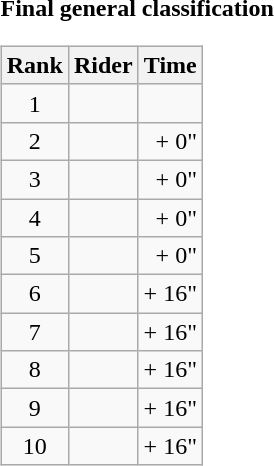<table>
<tr>
<td><strong>Final general classification</strong><br><table class="wikitable">
<tr>
<th scope="col">Rank</th>
<th scope="col">Rider</th>
<th scope="col">Time</th>
</tr>
<tr>
<td style="text-align:center;">1</td>
<td></td>
<td style="text-align:right;"></td>
</tr>
<tr>
<td style="text-align:center;">2</td>
<td></td>
<td style="text-align:right;">+ 0"</td>
</tr>
<tr>
<td style="text-align:center;">3</td>
<td></td>
<td style="text-align:right;">+ 0"</td>
</tr>
<tr>
<td style="text-align:center;">4</td>
<td></td>
<td style="text-align:right;">+ 0"</td>
</tr>
<tr>
<td style="text-align:center;">5</td>
<td></td>
<td style="text-align:right;">+ 0"</td>
</tr>
<tr>
<td style="text-align:center;">6</td>
<td></td>
<td style="text-align:right;">+ 16"</td>
</tr>
<tr>
<td style="text-align:center;">7</td>
<td></td>
<td style="text-align:right;">+ 16"</td>
</tr>
<tr>
<td style="text-align:center;">8</td>
<td></td>
<td style="text-align:right;">+ 16"</td>
</tr>
<tr>
<td style="text-align:center;">9</td>
<td></td>
<td style="text-align:right;">+ 16"</td>
</tr>
<tr>
<td style="text-align:center;">10</td>
<td></td>
<td style="text-align:right;">+ 16"</td>
</tr>
</table>
</td>
</tr>
</table>
